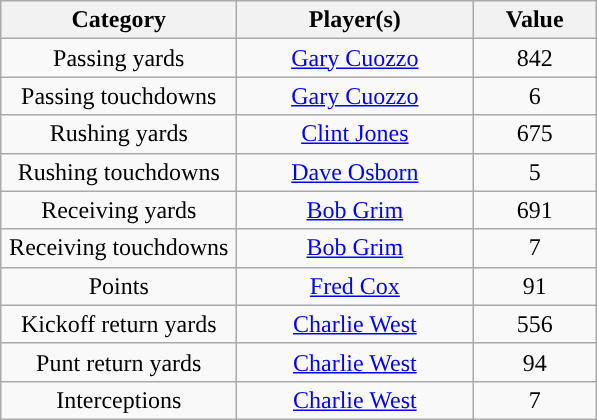<table class="wikitable" style="text-align:center">
<tr>
<th width=150px>Category</th>
<th width=150px>Player(s)</th>
<th width=75px>Value</th>
</tr>
<tr>
<td>Passing yards</td>
<td><a href='#'>Gary Cuozzo</a></td>
<td>842</td>
</tr>
<tr>
<td>Passing touchdowns</td>
<td><a href='#'>Gary Cuozzo</a></td>
<td>6</td>
</tr>
<tr>
<td>Rushing yards</td>
<td><a href='#'>Clint Jones</a></td>
<td>675</td>
</tr>
<tr>
<td>Rushing touchdowns</td>
<td><a href='#'>Dave Osborn</a></td>
<td>5</td>
</tr>
<tr>
<td>Receiving yards</td>
<td><a href='#'>Bob Grim</a></td>
<td>691</td>
</tr>
<tr>
<td>Receiving touchdowns</td>
<td><a href='#'>Bob Grim</a></td>
<td>7</td>
</tr>
<tr>
<td>Points</td>
<td><a href='#'>Fred Cox</a></td>
<td>91</td>
</tr>
<tr>
<td>Kickoff return yards</td>
<td><a href='#'>Charlie West</a></td>
<td>556</td>
</tr>
<tr>
<td>Punt return yards</td>
<td><a href='#'>Charlie West</a></td>
<td>94</td>
</tr>
<tr>
<td>Interceptions</td>
<td><a href='#'>Charlie West</a></td>
<td>7</td>
</tr>
</table>
